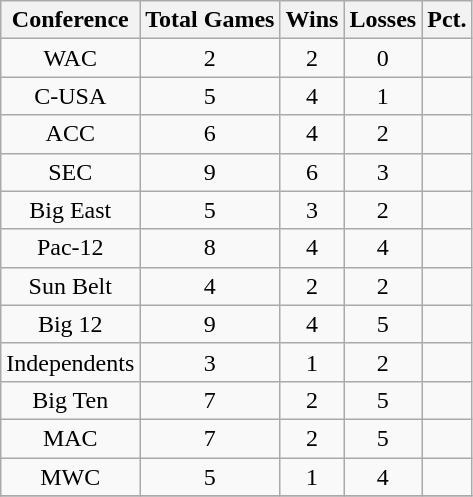<table class="wikitable sortable">
<tr>
<th>Conference</th>
<th>Total Games</th>
<th>Wins</th>
<th>Losses</th>
<th>Pct.</th>
</tr>
<tr align="center">
<td>WAC</td>
<td>2</td>
<td>2</td>
<td>0</td>
<td></td>
</tr>
<tr align="center">
<td>C-USA</td>
<td>5</td>
<td>4</td>
<td>1</td>
<td></td>
</tr>
<tr align="center">
<td>ACC</td>
<td>6</td>
<td>4</td>
<td>2</td>
<td></td>
</tr>
<tr align="center">
<td>SEC</td>
<td>9</td>
<td>6</td>
<td>3</td>
<td></td>
</tr>
<tr align="center">
<td>Big East</td>
<td>5</td>
<td>3</td>
<td>2</td>
<td></td>
</tr>
<tr align="center">
<td>Pac-12</td>
<td>8</td>
<td>4</td>
<td>4</td>
<td></td>
</tr>
<tr align="center">
<td>Sun Belt</td>
<td>4</td>
<td>2</td>
<td>2</td>
<td></td>
</tr>
<tr align="center">
<td>Big 12</td>
<td>9</td>
<td>4</td>
<td>5</td>
<td></td>
</tr>
<tr align="center">
<td>Independents</td>
<td>3</td>
<td>1</td>
<td>2</td>
<td></td>
</tr>
<tr align="center">
<td>Big Ten</td>
<td>7</td>
<td>2</td>
<td>5</td>
<td></td>
</tr>
<tr align="center">
<td>MAC</td>
<td>7</td>
<td>2</td>
<td>5</td>
<td></td>
</tr>
<tr align="center">
<td>MWC</td>
<td>5</td>
<td>1</td>
<td>4</td>
<td></td>
</tr>
<tr align="center">
</tr>
</table>
